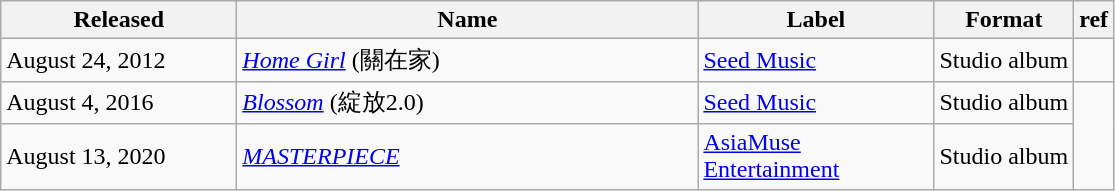<table class="wikitable">
<tr>
<th style="width:150px;">Released</th>
<th style="width:300px;">Name</th>
<th style="width:150px;">Label</th>
<th>Format</th>
<th>ref</th>
</tr>
<tr>
<td>August 24, 2012</td>
<td><em><a href='#'>Home Girl</a></em> (關在家)</td>
<td><a href='#'>Seed Music</a></td>
<td>Studio album</td>
<td></td>
</tr>
<tr>
<td>August 4, 2016</td>
<td><em><a href='#'>Blossom</a></em> (綻放2.0)</td>
<td><a href='#'>Seed Music</a></td>
<td>Studio album</td>
</tr>
<tr>
<td>August 13, 2020</td>
<td><em><a href='#'>MASTERPIECE</a></em></td>
<td><a href='#'>AsiaMuse Entertainment</a></td>
<td>Studio album</td>
</tr>
</table>
